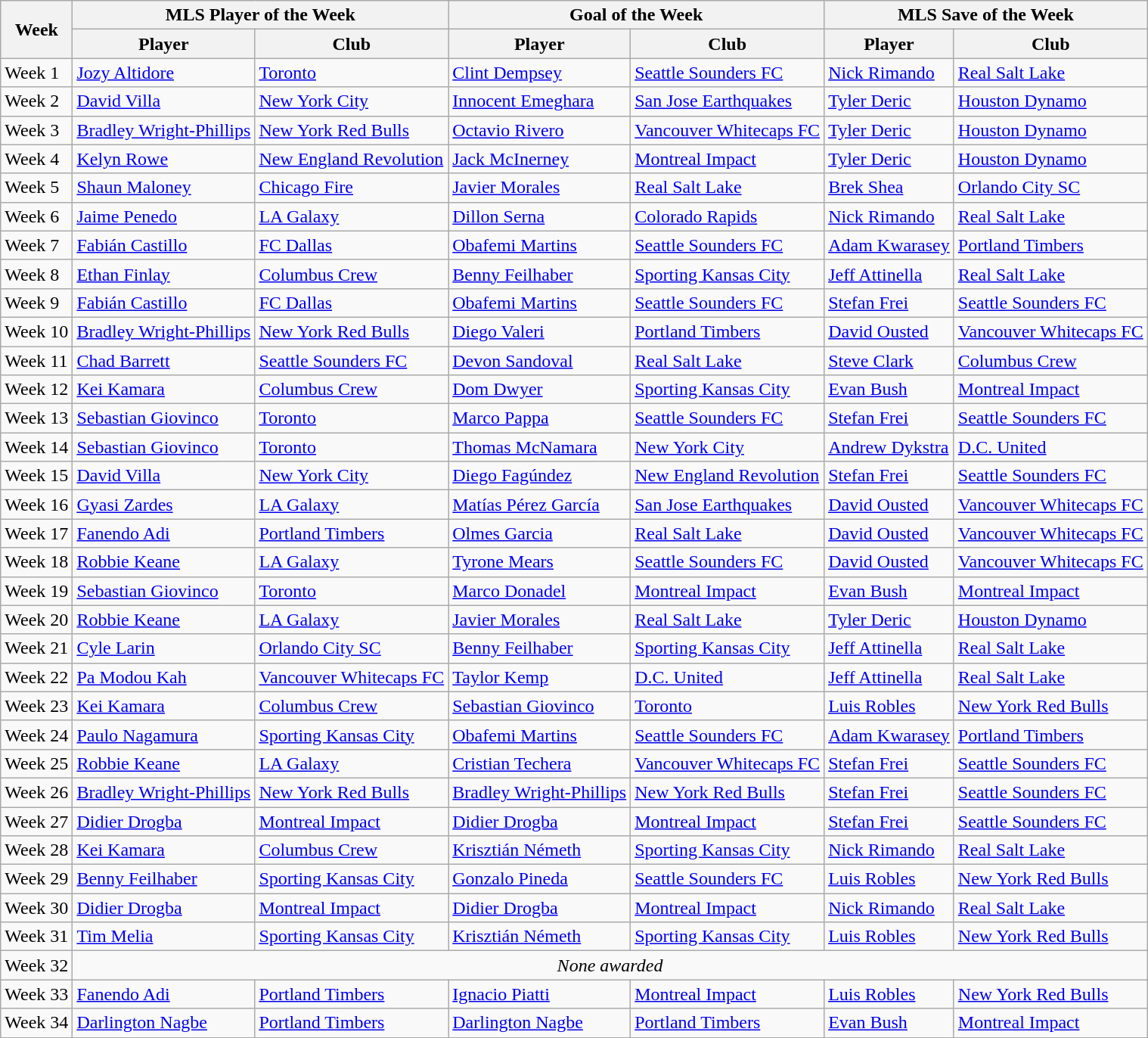<table class="wikitable">
<tr>
<th rowspan="2">Week</th>
<th colspan="2">MLS Player of the Week</th>
<th colspan="2">Goal of the Week</th>
<th colspan="2">MLS Save of the Week</th>
</tr>
<tr>
<th>Player</th>
<th>Club</th>
<th>Player</th>
<th>Club</th>
<th>Player</th>
<th>Club</th>
</tr>
<tr>
<td>Week 1</td>
<td> <a href='#'>Jozy Altidore</a></td>
<td><a href='#'>Toronto</a></td>
<td> <a href='#'>Clint Dempsey</a></td>
<td><a href='#'>Seattle Sounders FC</a></td>
<td> <a href='#'>Nick Rimando</a></td>
<td><a href='#'>Real Salt Lake</a></td>
</tr>
<tr>
<td>Week 2</td>
<td> <a href='#'>David Villa</a></td>
<td><a href='#'>New York City</a></td>
<td> <a href='#'>Innocent Emeghara</a></td>
<td><a href='#'>San Jose Earthquakes</a></td>
<td> <a href='#'>Tyler Deric</a></td>
<td><a href='#'>Houston Dynamo</a></td>
</tr>
<tr>
<td>Week 3</td>
<td> <a href='#'>Bradley Wright-Phillips</a></td>
<td><a href='#'>New York Red Bulls</a></td>
<td> <a href='#'>Octavio Rivero</a></td>
<td><a href='#'>Vancouver Whitecaps FC</a></td>
<td> <a href='#'>Tyler Deric</a></td>
<td><a href='#'>Houston Dynamo</a></td>
</tr>
<tr>
<td>Week 4</td>
<td> <a href='#'>Kelyn Rowe</a></td>
<td><a href='#'>New England Revolution</a></td>
<td> <a href='#'>Jack McInerney</a></td>
<td><a href='#'>Montreal Impact</a></td>
<td> <a href='#'>Tyler Deric</a></td>
<td><a href='#'>Houston Dynamo</a></td>
</tr>
<tr>
<td>Week 5</td>
<td> <a href='#'>Shaun Maloney</a></td>
<td><a href='#'>Chicago Fire</a></td>
<td> <a href='#'>Javier Morales</a></td>
<td><a href='#'>Real Salt Lake</a></td>
<td> <a href='#'>Brek Shea</a></td>
<td><a href='#'>Orlando City SC</a></td>
</tr>
<tr>
<td>Week 6</td>
<td> <a href='#'>Jaime Penedo</a></td>
<td><a href='#'>LA Galaxy</a></td>
<td> <a href='#'>Dillon Serna</a></td>
<td><a href='#'>Colorado Rapids</a></td>
<td> <a href='#'>Nick Rimando</a></td>
<td><a href='#'>Real Salt Lake</a></td>
</tr>
<tr>
<td>Week 7</td>
<td> <a href='#'>Fabián Castillo</a></td>
<td><a href='#'>FC Dallas</a></td>
<td> <a href='#'>Obafemi Martins</a></td>
<td><a href='#'>Seattle Sounders FC</a></td>
<td> <a href='#'>Adam Kwarasey</a></td>
<td><a href='#'>Portland Timbers</a></td>
</tr>
<tr>
<td>Week 8</td>
<td> <a href='#'>Ethan Finlay</a></td>
<td><a href='#'>Columbus Crew</a></td>
<td> <a href='#'>Benny Feilhaber</a></td>
<td><a href='#'>Sporting Kansas City</a></td>
<td> <a href='#'>Jeff Attinella</a></td>
<td><a href='#'>Real Salt Lake</a></td>
</tr>
<tr>
<td>Week 9</td>
<td> <a href='#'>Fabián Castillo</a></td>
<td><a href='#'>FC Dallas</a></td>
<td> <a href='#'>Obafemi Martins</a></td>
<td><a href='#'>Seattle Sounders FC</a></td>
<td> <a href='#'>Stefan Frei</a></td>
<td><a href='#'>Seattle Sounders FC</a></td>
</tr>
<tr>
<td>Week 10</td>
<td> <a href='#'>Bradley Wright-Phillips</a></td>
<td><a href='#'>New York Red Bulls</a></td>
<td> <a href='#'>Diego Valeri</a></td>
<td><a href='#'>Portland Timbers</a></td>
<td> <a href='#'>David Ousted</a></td>
<td><a href='#'>Vancouver Whitecaps FC</a></td>
</tr>
<tr>
<td>Week 11</td>
<td> <a href='#'>Chad Barrett</a></td>
<td><a href='#'>Seattle Sounders FC</a></td>
<td> <a href='#'>Devon Sandoval</a></td>
<td><a href='#'>Real Salt Lake</a></td>
<td> <a href='#'>Steve Clark</a></td>
<td><a href='#'>Columbus Crew</a></td>
</tr>
<tr>
<td>Week 12</td>
<td> <a href='#'>Kei Kamara</a></td>
<td><a href='#'>Columbus Crew</a></td>
<td> <a href='#'>Dom Dwyer</a></td>
<td><a href='#'>Sporting Kansas City</a></td>
<td> <a href='#'>Evan Bush</a></td>
<td><a href='#'>Montreal Impact</a></td>
</tr>
<tr>
<td>Week 13</td>
<td> <a href='#'>Sebastian Giovinco</a></td>
<td><a href='#'>Toronto</a></td>
<td> <a href='#'>Marco Pappa</a></td>
<td><a href='#'>Seattle Sounders FC</a></td>
<td> <a href='#'>Stefan Frei</a></td>
<td><a href='#'>Seattle Sounders FC</a></td>
</tr>
<tr>
<td>Week 14</td>
<td> <a href='#'>Sebastian Giovinco</a></td>
<td><a href='#'>Toronto</a></td>
<td> <a href='#'>Thomas McNamara</a></td>
<td><a href='#'>New York City</a></td>
<td> <a href='#'>Andrew Dykstra</a></td>
<td><a href='#'>D.C. United</a></td>
</tr>
<tr>
<td>Week 15</td>
<td> <a href='#'>David Villa</a></td>
<td><a href='#'>New York City</a></td>
<td> <a href='#'>Diego Fagúndez</a></td>
<td><a href='#'>New England Revolution</a></td>
<td> <a href='#'>Stefan Frei</a></td>
<td><a href='#'>Seattle Sounders FC</a></td>
</tr>
<tr>
<td>Week 16</td>
<td> <a href='#'>Gyasi Zardes</a></td>
<td><a href='#'>LA Galaxy</a></td>
<td> <a href='#'>Matías Pérez García</a></td>
<td><a href='#'>San Jose Earthquakes</a></td>
<td> <a href='#'>David Ousted</a></td>
<td><a href='#'>Vancouver Whitecaps FC</a></td>
</tr>
<tr>
<td>Week 17</td>
<td> <a href='#'>Fanendo Adi</a></td>
<td><a href='#'>Portland Timbers</a></td>
<td> <a href='#'>Olmes Garcia</a></td>
<td><a href='#'>Real Salt Lake</a></td>
<td> <a href='#'>David Ousted</a></td>
<td><a href='#'>Vancouver Whitecaps FC</a></td>
</tr>
<tr>
<td>Week 18</td>
<td> <a href='#'>Robbie Keane</a></td>
<td><a href='#'>LA Galaxy</a></td>
<td> <a href='#'>Tyrone Mears</a></td>
<td><a href='#'>Seattle Sounders FC</a></td>
<td> <a href='#'>David Ousted</a></td>
<td><a href='#'>Vancouver Whitecaps FC</a></td>
</tr>
<tr>
<td>Week 19</td>
<td> <a href='#'>Sebastian Giovinco</a></td>
<td><a href='#'>Toronto</a></td>
<td> <a href='#'>Marco Donadel</a></td>
<td><a href='#'>Montreal Impact</a></td>
<td> <a href='#'>Evan Bush</a></td>
<td><a href='#'>Montreal Impact</a></td>
</tr>
<tr>
<td>Week 20</td>
<td> <a href='#'>Robbie Keane</a></td>
<td><a href='#'>LA Galaxy</a></td>
<td> <a href='#'>Javier Morales</a></td>
<td><a href='#'>Real Salt Lake</a></td>
<td> <a href='#'>Tyler Deric</a></td>
<td><a href='#'>Houston Dynamo</a></td>
</tr>
<tr>
<td>Week 21</td>
<td> <a href='#'>Cyle Larin</a></td>
<td><a href='#'>Orlando City SC</a></td>
<td> <a href='#'>Benny Feilhaber</a></td>
<td><a href='#'>Sporting Kansas City</a></td>
<td> <a href='#'>Jeff Attinella</a></td>
<td><a href='#'>Real Salt Lake</a></td>
</tr>
<tr>
<td>Week 22</td>
<td> <a href='#'>Pa Modou Kah</a></td>
<td><a href='#'>Vancouver Whitecaps FC</a></td>
<td> <a href='#'>Taylor Kemp</a></td>
<td><a href='#'>D.C. United</a></td>
<td> <a href='#'>Jeff Attinella</a></td>
<td><a href='#'>Real Salt Lake</a></td>
</tr>
<tr>
<td>Week 23</td>
<td> <a href='#'>Kei Kamara</a></td>
<td><a href='#'>Columbus Crew</a></td>
<td> <a href='#'>Sebastian Giovinco</a></td>
<td><a href='#'>Toronto</a></td>
<td> <a href='#'>Luis Robles</a></td>
<td><a href='#'>New York Red Bulls</a></td>
</tr>
<tr>
<td>Week 24</td>
<td> <a href='#'>Paulo Nagamura</a></td>
<td><a href='#'>Sporting Kansas City</a></td>
<td> <a href='#'>Obafemi Martins</a></td>
<td><a href='#'>Seattle Sounders FC</a></td>
<td> <a href='#'>Adam Kwarasey</a></td>
<td><a href='#'>Portland Timbers</a></td>
</tr>
<tr>
<td>Week 25</td>
<td> <a href='#'>Robbie Keane</a></td>
<td><a href='#'>LA Galaxy</a></td>
<td> <a href='#'>Cristian Techera</a></td>
<td><a href='#'>Vancouver Whitecaps FC</a></td>
<td> <a href='#'>Stefan Frei</a></td>
<td><a href='#'>Seattle Sounders FC</a></td>
</tr>
<tr>
<td>Week 26</td>
<td> <a href='#'>Bradley Wright-Phillips</a></td>
<td><a href='#'>New York Red Bulls</a></td>
<td> <a href='#'>Bradley Wright-Phillips</a></td>
<td><a href='#'>New York Red Bulls</a></td>
<td> <a href='#'>Stefan Frei</a></td>
<td><a href='#'>Seattle Sounders FC</a></td>
</tr>
<tr>
<td>Week 27</td>
<td> <a href='#'>Didier Drogba</a></td>
<td><a href='#'>Montreal Impact</a></td>
<td> <a href='#'>Didier Drogba</a></td>
<td><a href='#'>Montreal Impact</a></td>
<td> <a href='#'>Stefan Frei</a></td>
<td><a href='#'>Seattle Sounders FC</a></td>
</tr>
<tr>
<td>Week 28</td>
<td> <a href='#'>Kei Kamara</a></td>
<td><a href='#'>Columbus Crew</a></td>
<td> <a href='#'>Krisztián Németh</a></td>
<td><a href='#'>Sporting Kansas City</a></td>
<td> <a href='#'>Nick Rimando</a></td>
<td><a href='#'>Real Salt Lake</a></td>
</tr>
<tr>
<td>Week 29</td>
<td> <a href='#'>Benny Feilhaber</a></td>
<td><a href='#'>Sporting Kansas City</a></td>
<td> <a href='#'>Gonzalo Pineda</a></td>
<td><a href='#'>Seattle Sounders FC</a></td>
<td> <a href='#'>Luis Robles</a></td>
<td><a href='#'>New York Red Bulls</a></td>
</tr>
<tr>
<td>Week 30</td>
<td> <a href='#'>Didier Drogba</a></td>
<td><a href='#'>Montreal Impact</a></td>
<td> <a href='#'>Didier Drogba</a></td>
<td><a href='#'>Montreal Impact</a></td>
<td> <a href='#'>Nick Rimando</a></td>
<td><a href='#'>Real Salt Lake</a></td>
</tr>
<tr>
<td>Week 31</td>
<td> <a href='#'>Tim Melia</a></td>
<td><a href='#'>Sporting Kansas City</a></td>
<td> <a href='#'>Krisztián Németh</a></td>
<td><a href='#'>Sporting Kansas City</a></td>
<td> <a href='#'>Luis Robles</a></td>
<td><a href='#'>New York Red Bulls</a></td>
</tr>
<tr>
<td>Week 32</td>
<td colspan="6" style="text-align:center;"><em>None awarded</em></td>
</tr>
<tr>
<td>Week 33</td>
<td> <a href='#'>Fanendo Adi</a></td>
<td><a href='#'>Portland Timbers</a></td>
<td> <a href='#'>Ignacio Piatti</a></td>
<td><a href='#'>Montreal Impact</a></td>
<td> <a href='#'>Luis Robles</a></td>
<td><a href='#'>New York Red Bulls</a></td>
</tr>
<tr>
<td>Week 34</td>
<td> <a href='#'>Darlington Nagbe</a></td>
<td><a href='#'>Portland Timbers</a></td>
<td> <a href='#'>Darlington Nagbe</a></td>
<td><a href='#'>Portland Timbers</a></td>
<td> <a href='#'>Evan Bush</a></td>
<td><a href='#'>Montreal Impact</a></td>
</tr>
</table>
